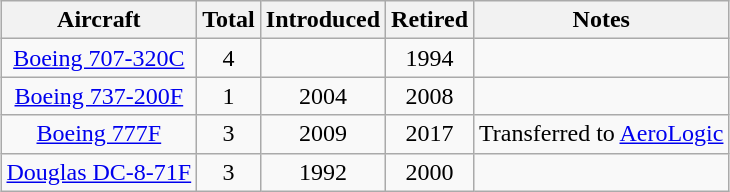<table class="wikitable" style="margin:0.5em auto; text-align:center">
<tr>
<th>Aircraft</th>
<th>Total</th>
<th>Introduced</th>
<th>Retired</th>
<th>Notes</th>
</tr>
<tr>
<td><a href='#'>Boeing 707-320C</a></td>
<td>4</td>
<td></td>
<td>1994</td>
<td></td>
</tr>
<tr>
<td><a href='#'>Boeing 737-200F</a></td>
<td>1</td>
<td>2004</td>
<td>2008</td>
<td></td>
</tr>
<tr>
<td><a href='#'>Boeing 777F</a></td>
<td>3</td>
<td>2009</td>
<td>2017</td>
<td>Transferred to <a href='#'>AeroLogic</a></td>
</tr>
<tr>
<td><a href='#'>Douglas DC-8-71F</a></td>
<td>3</td>
<td>1992</td>
<td>2000</td>
<td></td>
</tr>
</table>
